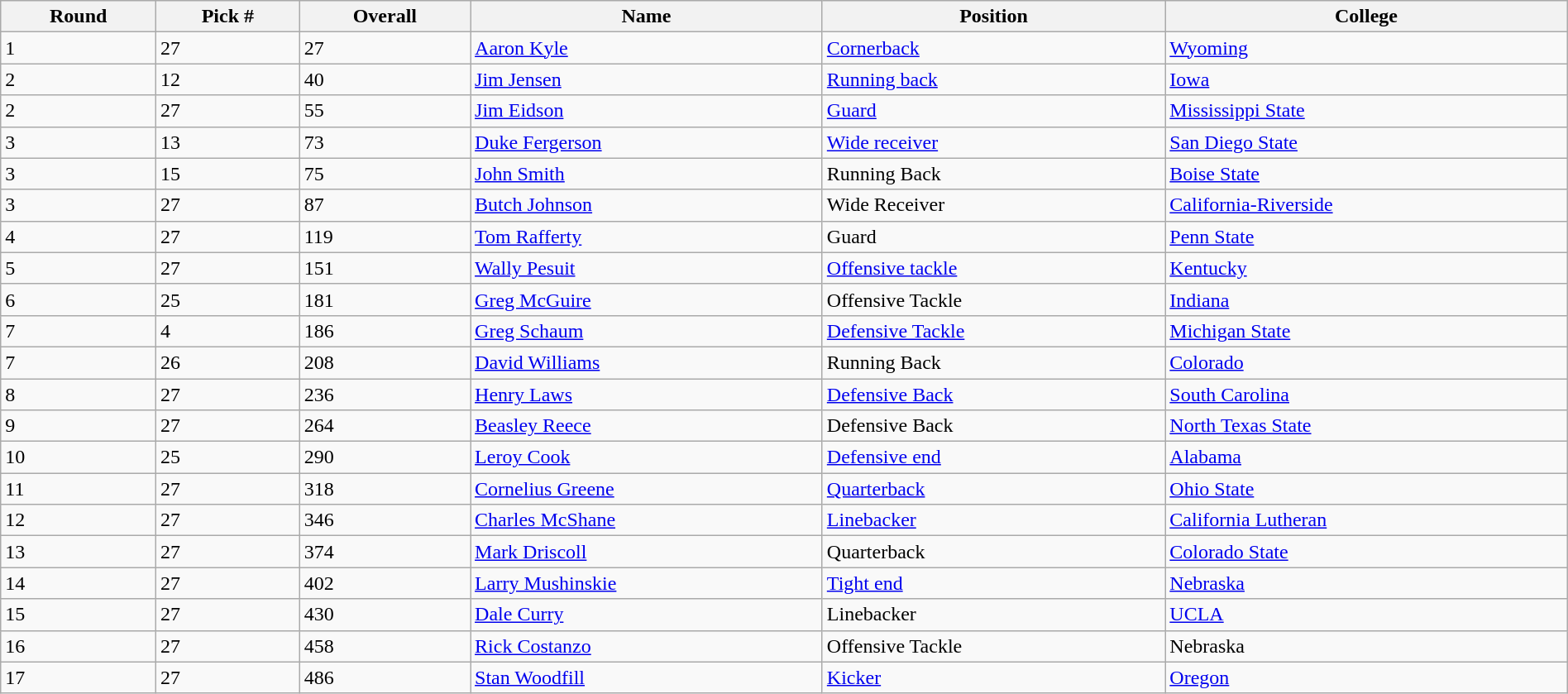<table class="wikitable sortable sortable" style="width: 100%">
<tr>
<th>Round</th>
<th>Pick #</th>
<th>Overall</th>
<th>Name</th>
<th>Position</th>
<th>College</th>
</tr>
<tr>
<td>1</td>
<td>27</td>
<td>27</td>
<td><a href='#'>Aaron Kyle</a></td>
<td><a href='#'>Cornerback</a></td>
<td><a href='#'>Wyoming</a></td>
</tr>
<tr>
<td>2</td>
<td>12</td>
<td>40</td>
<td><a href='#'>Jim Jensen</a></td>
<td><a href='#'>Running back</a></td>
<td><a href='#'>Iowa</a></td>
</tr>
<tr>
<td>2</td>
<td>27</td>
<td>55</td>
<td><a href='#'>Jim Eidson</a></td>
<td><a href='#'>Guard</a></td>
<td><a href='#'>Mississippi State</a></td>
</tr>
<tr>
<td>3</td>
<td>13</td>
<td>73</td>
<td><a href='#'>Duke Fergerson</a></td>
<td><a href='#'>Wide receiver</a></td>
<td><a href='#'>San Diego State</a></td>
</tr>
<tr>
<td>3</td>
<td>15</td>
<td>75</td>
<td><a href='#'>John Smith</a></td>
<td>Running Back</td>
<td><a href='#'>Boise State</a></td>
</tr>
<tr>
<td>3</td>
<td>27</td>
<td>87</td>
<td><a href='#'>Butch Johnson</a></td>
<td>Wide Receiver</td>
<td><a href='#'>California-Riverside</a></td>
</tr>
<tr>
<td>4</td>
<td>27</td>
<td>119</td>
<td><a href='#'>Tom Rafferty</a></td>
<td>Guard</td>
<td><a href='#'>Penn State</a></td>
</tr>
<tr>
<td>5</td>
<td>27</td>
<td>151</td>
<td><a href='#'>Wally Pesuit</a></td>
<td><a href='#'>Offensive tackle</a></td>
<td><a href='#'>Kentucky</a></td>
</tr>
<tr>
<td>6</td>
<td>25</td>
<td>181</td>
<td><a href='#'>Greg McGuire</a></td>
<td>Offensive Tackle</td>
<td><a href='#'>Indiana</a></td>
</tr>
<tr>
<td>7</td>
<td>4</td>
<td>186</td>
<td><a href='#'>Greg Schaum</a></td>
<td><a href='#'>Defensive Tackle</a></td>
<td><a href='#'>Michigan State</a></td>
</tr>
<tr>
<td>7</td>
<td>26</td>
<td>208</td>
<td><a href='#'>David Williams</a></td>
<td>Running Back</td>
<td><a href='#'>Colorado</a></td>
</tr>
<tr>
<td>8</td>
<td>27</td>
<td>236</td>
<td><a href='#'>Henry Laws</a></td>
<td><a href='#'>Defensive Back</a></td>
<td><a href='#'>South Carolina</a></td>
</tr>
<tr>
<td>9</td>
<td>27</td>
<td>264</td>
<td><a href='#'>Beasley Reece</a></td>
<td>Defensive Back</td>
<td><a href='#'>North Texas State</a></td>
</tr>
<tr>
<td>10</td>
<td>25</td>
<td>290</td>
<td><a href='#'>Leroy Cook</a></td>
<td><a href='#'>Defensive end</a></td>
<td><a href='#'>Alabama</a></td>
</tr>
<tr>
<td>11</td>
<td>27</td>
<td>318</td>
<td><a href='#'>Cornelius Greene</a></td>
<td><a href='#'>Quarterback</a></td>
<td><a href='#'>Ohio State</a></td>
</tr>
<tr>
<td>12</td>
<td>27</td>
<td>346</td>
<td><a href='#'>Charles McShane</a></td>
<td><a href='#'>Linebacker</a></td>
<td><a href='#'>California Lutheran</a></td>
</tr>
<tr>
<td>13</td>
<td>27</td>
<td>374</td>
<td><a href='#'>Mark Driscoll</a></td>
<td>Quarterback</td>
<td><a href='#'>Colorado State</a></td>
</tr>
<tr>
<td>14</td>
<td>27</td>
<td>402</td>
<td><a href='#'>Larry Mushinskie</a></td>
<td><a href='#'>Tight end</a></td>
<td><a href='#'>Nebraska</a></td>
</tr>
<tr>
<td>15</td>
<td>27</td>
<td>430</td>
<td><a href='#'>Dale Curry</a></td>
<td>Linebacker</td>
<td><a href='#'>UCLA</a></td>
</tr>
<tr>
<td>16</td>
<td>27</td>
<td>458</td>
<td><a href='#'>Rick Costanzo</a></td>
<td>Offensive Tackle</td>
<td>Nebraska</td>
</tr>
<tr>
<td>17</td>
<td>27</td>
<td>486</td>
<td><a href='#'>Stan Woodfill</a></td>
<td><a href='#'>Kicker</a></td>
<td><a href='#'>Oregon</a></td>
</tr>
</table>
